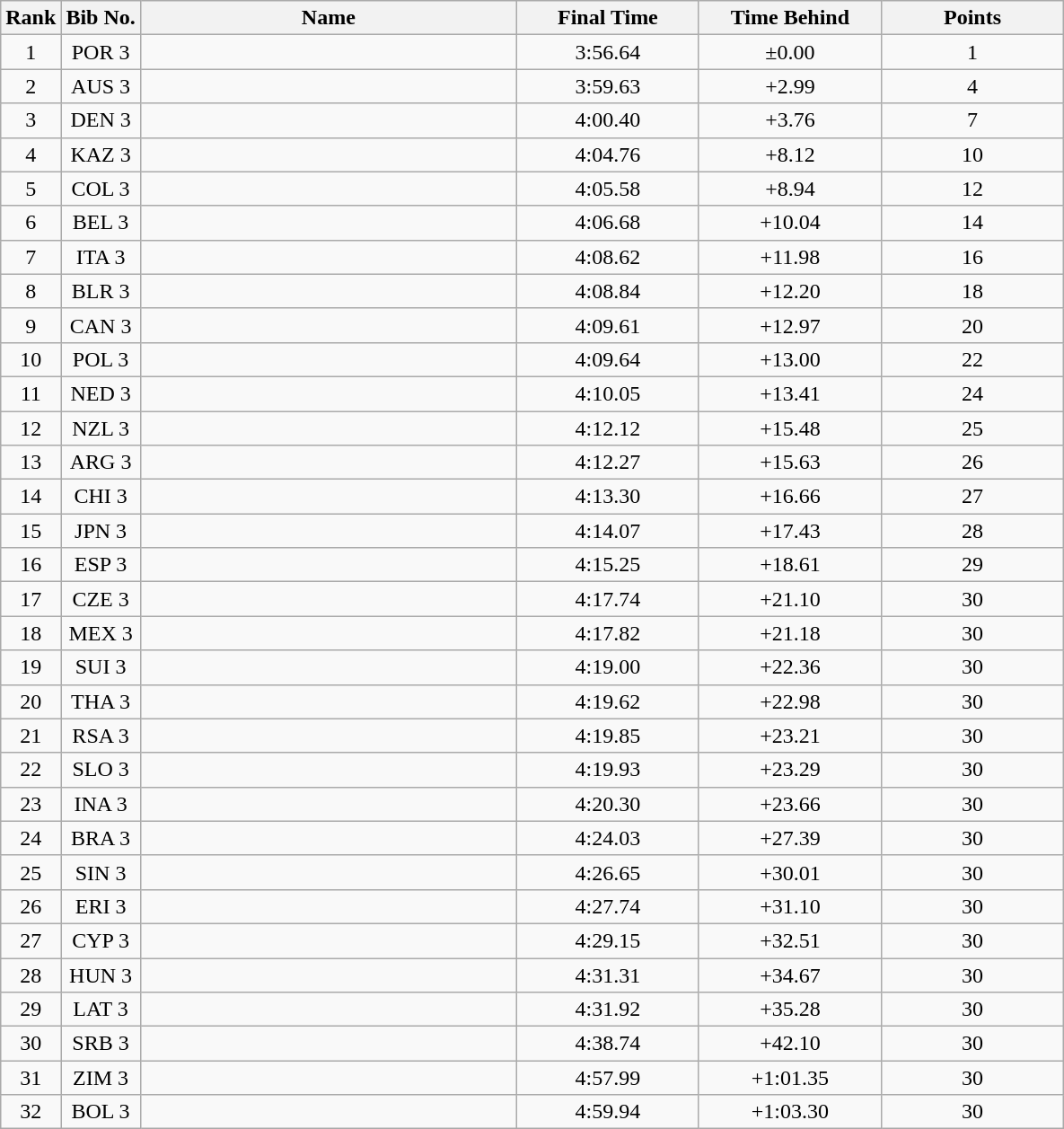<table class="wikitable" style="text-align:center">
<tr>
<th>Rank</th>
<th>Bib No.</th>
<th style="width:17em">Name</th>
<th style="width:8em">Final Time</th>
<th style="width:8em">Time Behind</th>
<th style="width:8em">Points</th>
</tr>
<tr>
<td>1</td>
<td>POR 3</td>
<td align=left></td>
<td>3:56.64</td>
<td>±0.00</td>
<td>1</td>
</tr>
<tr>
<td>2</td>
<td>AUS 3</td>
<td align=left></td>
<td>3:59.63</td>
<td>+2.99</td>
<td>4</td>
</tr>
<tr>
<td>3</td>
<td>DEN 3</td>
<td align=left></td>
<td>4:00.40</td>
<td>+3.76</td>
<td>7</td>
</tr>
<tr>
<td>4</td>
<td>KAZ 3</td>
<td align=left></td>
<td>4:04.76</td>
<td>+8.12</td>
<td>10</td>
</tr>
<tr>
<td>5</td>
<td>COL 3</td>
<td align=left></td>
<td>4:05.58</td>
<td>+8.94</td>
<td>12</td>
</tr>
<tr>
<td>6</td>
<td>BEL 3</td>
<td align=left></td>
<td>4:06.68</td>
<td>+10.04</td>
<td>14</td>
</tr>
<tr>
<td>7</td>
<td>ITA 3</td>
<td align=left></td>
<td>4:08.62</td>
<td>+11.98</td>
<td>16</td>
</tr>
<tr>
<td>8</td>
<td>BLR 3</td>
<td align=left></td>
<td>4:08.84</td>
<td>+12.20</td>
<td>18</td>
</tr>
<tr>
<td>9</td>
<td>CAN 3</td>
<td align=left></td>
<td>4:09.61</td>
<td>+12.97</td>
<td>20</td>
</tr>
<tr>
<td>10</td>
<td>POL 3</td>
<td align=left></td>
<td>4:09.64</td>
<td>+13.00</td>
<td>22</td>
</tr>
<tr>
<td>11</td>
<td>NED 3</td>
<td align=left></td>
<td>4:10.05</td>
<td>+13.41</td>
<td>24</td>
</tr>
<tr>
<td>12</td>
<td>NZL 3</td>
<td align=left></td>
<td>4:12.12</td>
<td>+15.48</td>
<td>25</td>
</tr>
<tr>
<td>13</td>
<td>ARG 3</td>
<td align=left></td>
<td>4:12.27</td>
<td>+15.63</td>
<td>26</td>
</tr>
<tr>
<td>14</td>
<td>CHI 3</td>
<td align=left></td>
<td>4:13.30</td>
<td>+16.66</td>
<td>27</td>
</tr>
<tr>
<td>15</td>
<td>JPN 3</td>
<td align=left></td>
<td>4:14.07</td>
<td>+17.43</td>
<td>28</td>
</tr>
<tr>
<td>16</td>
<td>ESP 3</td>
<td align=left></td>
<td>4:15.25</td>
<td>+18.61</td>
<td>29</td>
</tr>
<tr>
<td>17</td>
<td>CZE 3</td>
<td align=left></td>
<td>4:17.74</td>
<td>+21.10</td>
<td>30</td>
</tr>
<tr>
<td>18</td>
<td>MEX 3</td>
<td align=left></td>
<td>4:17.82</td>
<td>+21.18</td>
<td>30</td>
</tr>
<tr>
<td>19</td>
<td>SUI 3</td>
<td align=left></td>
<td>4:19.00</td>
<td>+22.36</td>
<td>30</td>
</tr>
<tr>
<td>20</td>
<td>THA 3</td>
<td align=left></td>
<td>4:19.62</td>
<td>+22.98</td>
<td>30</td>
</tr>
<tr>
<td>21</td>
<td>RSA 3</td>
<td align=left></td>
<td>4:19.85</td>
<td>+23.21</td>
<td>30</td>
</tr>
<tr>
<td>22</td>
<td>SLO 3</td>
<td align=left></td>
<td>4:19.93</td>
<td>+23.29</td>
<td>30</td>
</tr>
<tr>
<td>23</td>
<td>INA 3</td>
<td align=left></td>
<td>4:20.30</td>
<td>+23.66</td>
<td>30</td>
</tr>
<tr>
<td>24</td>
<td>BRA 3</td>
<td align=left></td>
<td>4:24.03</td>
<td>+27.39</td>
<td>30</td>
</tr>
<tr>
<td>25</td>
<td>SIN 3</td>
<td align=left></td>
<td>4:26.65</td>
<td>+30.01</td>
<td>30</td>
</tr>
<tr>
<td>26</td>
<td>ERI 3</td>
<td align=left></td>
<td>4:27.74</td>
<td>+31.10</td>
<td>30</td>
</tr>
<tr>
<td>27</td>
<td>CYP 3</td>
<td align=left></td>
<td>4:29.15</td>
<td>+32.51</td>
<td>30</td>
</tr>
<tr>
<td>28</td>
<td>HUN 3</td>
<td align=left></td>
<td>4:31.31</td>
<td>+34.67</td>
<td>30</td>
</tr>
<tr>
<td>29</td>
<td>LAT 3</td>
<td align=left></td>
<td>4:31.92</td>
<td>+35.28</td>
<td>30</td>
</tr>
<tr>
<td>30</td>
<td>SRB 3</td>
<td align=left></td>
<td>4:38.74</td>
<td>+42.10</td>
<td>30</td>
</tr>
<tr>
<td>31</td>
<td>ZIM 3</td>
<td align=left></td>
<td>4:57.99</td>
<td>+1:01.35</td>
<td>30</td>
</tr>
<tr>
<td>32</td>
<td>BOL 3</td>
<td align=left></td>
<td>4:59.94</td>
<td>+1:03.30</td>
<td>30</td>
</tr>
</table>
